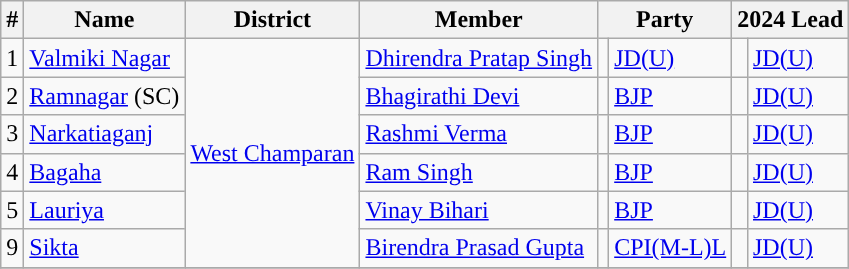<table class="wikitable">
<tr>
<th>#</th>
<th>Name</th>
<th>District</th>
<th>Member</th>
<th colspan="2">Party</th>
<th colspan="2">2024 Lead</th>
</tr>
<tr>
<td>1</td>
<td><a href='#'>Valmiki Nagar</a></td>
<td rowspan="6"><a href='#'>West Champaran</a></td>
<td><a href='#'>Dhirendra Pratap Singh</a></td>
<td style="background-color :"></td>
<td><a href='#'>JD(U)</a></td>
<td style="background-color :"></td>
<td><a href='#'>JD(U)</a></td>
</tr>
<tr>
<td>2</td>
<td><a href='#'>Ramnagar</a> (SC)</td>
<td><a href='#'>Bhagirathi Devi</a></td>
<td style="background-color :"></td>
<td><a href='#'>BJP</a></td>
<td style="background-color :"></td>
<td><a href='#'>JD(U)</a></td>
</tr>
<tr>
<td>3</td>
<td><a href='#'>Narkatiaganj</a></td>
<td><a href='#'>Rashmi Verma</a></td>
<td style="background-color :"></td>
<td><a href='#'>BJP</a></td>
<td style="background-color :"></td>
<td><a href='#'>JD(U)</a></td>
</tr>
<tr>
<td>4</td>
<td><a href='#'>Bagaha</a></td>
<td><a href='#'>Ram Singh</a></td>
<td style="background-color :"></td>
<td><a href='#'>BJP</a></td>
<td style="background-color :"></td>
<td><a href='#'>JD(U)</a></td>
</tr>
<tr>
<td>5</td>
<td><a href='#'>Lauriya</a></td>
<td><a href='#'>Vinay Bihari</a></td>
<td style="background-color :"></td>
<td><a href='#'>BJP</a></td>
<td style="background-color :"></td>
<td><a href='#'>JD(U)</a></td>
</tr>
<tr>
<td>9</td>
<td><a href='#'>Sikta</a></td>
<td><a href='#'>Birendra Prasad Gupta</a></td>
<td style=background-color:></td>
<td><a href='#'>CPI(M-L)L</a></td>
<td style="background-color :"></td>
<td><a href='#'>JD(U)</a></td>
</tr>
<tr>
</tr>
</table>
